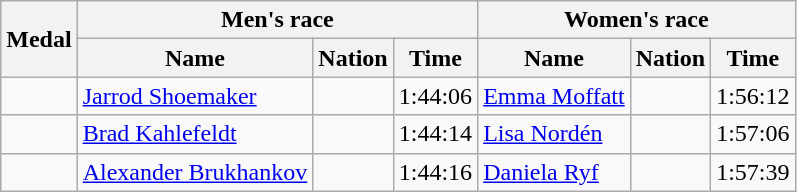<table class="wikitable">
<tr>
<th rowspan="2">Medal</th>
<th colspan="3">Men's race</th>
<th colspan="3">Women's race</th>
</tr>
<tr>
<th>Name</th>
<th>Nation</th>
<th>Time</th>
<th>Name</th>
<th>Nation</th>
<th>Time</th>
</tr>
<tr>
<td align="center"></td>
<td><a href='#'>Jarrod Shoemaker</a></td>
<td></td>
<td>1:44:06</td>
<td><a href='#'>Emma Moffatt</a></td>
<td></td>
<td>1:56:12</td>
</tr>
<tr>
<td align="center"></td>
<td><a href='#'>Brad Kahlefeldt</a></td>
<td></td>
<td>1:44:14</td>
<td><a href='#'>Lisa Nordén</a></td>
<td></td>
<td>1:57:06</td>
</tr>
<tr>
<td align="center"></td>
<td><a href='#'>Alexander Brukhankov</a></td>
<td></td>
<td>1:44:16</td>
<td><a href='#'>Daniela Ryf</a></td>
<td></td>
<td>1:57:39</td>
</tr>
</table>
